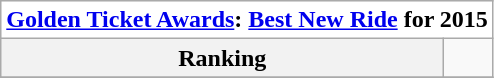<table class="wikitable">
<tr>
<th style="text-align:center; background:white;" colspan="500"><a href='#'>Golden Ticket Awards</a>: <a href='#'>Best New Ride</a> for 2015</th>
</tr>
<tr style="background:#white;">
<th style="text-align:center;">Ranking</th>
<td></td>
</tr>
<tr>
</tr>
</table>
